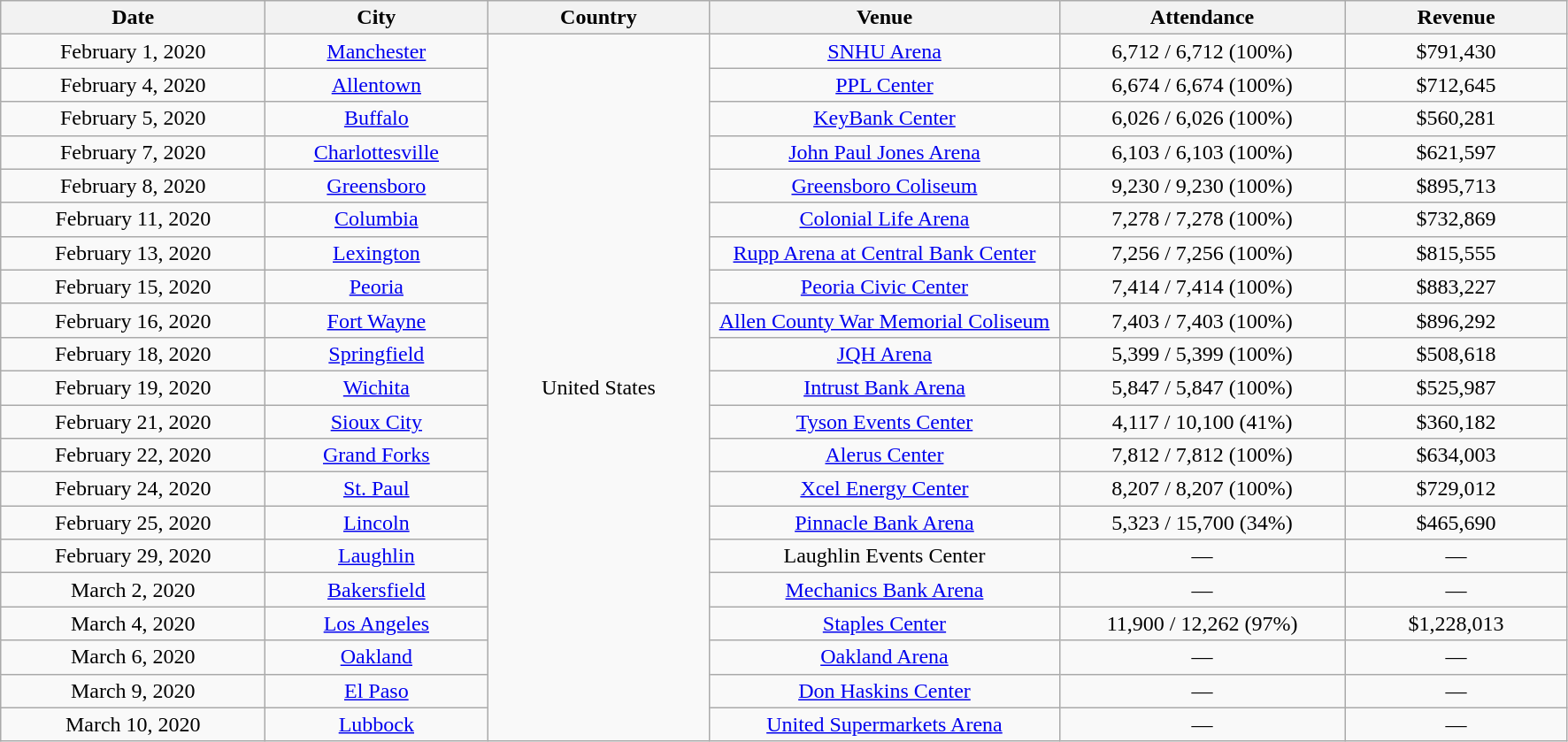<table class="wikitable plainrowheaders" style="text-align:center;">
<tr>
<th scope="col" style="width:12em;">Date</th>
<th scope="col" style="width:10em;">City</th>
<th scope="col" style="width:10em;">Country</th>
<th scope="col" style="width:16em;">Venue</th>
<th scope="col" style="width:13em;">Attendance</th>
<th scope="col" style="width:10em;">Revenue</th>
</tr>
<tr>
<td>February 1, 2020</td>
<td><a href='#'>Manchester</a></td>
<td rowspan="21">United States</td>
<td><a href='#'>SNHU Arena</a></td>
<td>6,712 / 6,712 (100%)</td>
<td>$791,430</td>
</tr>
<tr>
<td>February 4, 2020</td>
<td><a href='#'>Allentown</a></td>
<td><a href='#'>PPL Center</a></td>
<td>6,674 / 6,674 (100%)</td>
<td>$712,645</td>
</tr>
<tr>
<td>February 5, 2020</td>
<td><a href='#'>Buffalo</a></td>
<td><a href='#'>KeyBank Center</a></td>
<td>6,026 / 6,026 (100%)</td>
<td>$560,281</td>
</tr>
<tr>
<td>February 7, 2020</td>
<td><a href='#'>Charlottesville</a></td>
<td><a href='#'>John Paul Jones Arena</a></td>
<td>6,103 / 6,103 (100%)</td>
<td>$621,597</td>
</tr>
<tr>
<td>February 8, 2020</td>
<td><a href='#'>Greensboro</a></td>
<td><a href='#'>Greensboro Coliseum</a></td>
<td>9,230 / 9,230 (100%)</td>
<td>$895,713</td>
</tr>
<tr>
<td>February 11, 2020</td>
<td><a href='#'>Columbia</a></td>
<td><a href='#'>Colonial Life Arena</a></td>
<td>7,278 / 7,278 (100%)</td>
<td>$732,869</td>
</tr>
<tr>
<td>February 13, 2020</td>
<td><a href='#'>Lexington</a></td>
<td><a href='#'>Rupp Arena at Central Bank Center</a></td>
<td>7,256 / 7,256 (100%)</td>
<td>$815,555</td>
</tr>
<tr>
<td>February 15, 2020</td>
<td><a href='#'>Peoria</a></td>
<td><a href='#'>Peoria Civic Center</a></td>
<td>7,414 / 7,414 (100%)</td>
<td>$883,227</td>
</tr>
<tr>
<td>February 16, 2020</td>
<td><a href='#'>Fort Wayne</a></td>
<td><a href='#'>Allen County War Memorial Coliseum</a></td>
<td>7,403 / 7,403 (100%)</td>
<td>$896,292</td>
</tr>
<tr>
<td>February 18, 2020</td>
<td><a href='#'>Springfield</a></td>
<td><a href='#'>JQH Arena</a></td>
<td>5,399 / 5,399 (100%)</td>
<td>$508,618</td>
</tr>
<tr>
<td>February 19, 2020</td>
<td><a href='#'>Wichita</a></td>
<td><a href='#'>Intrust Bank Arena</a></td>
<td>5,847 / 5,847 (100%)</td>
<td>$525,987</td>
</tr>
<tr>
<td>February 21, 2020</td>
<td><a href='#'>Sioux City</a></td>
<td><a href='#'>Tyson Events Center</a></td>
<td>4,117 / 10,100 (41%)</td>
<td>$360,182</td>
</tr>
<tr>
<td>February 22, 2020</td>
<td><a href='#'>Grand Forks</a></td>
<td><a href='#'>Alerus Center</a></td>
<td>7,812 / 7,812 (100%)</td>
<td>$634,003</td>
</tr>
<tr>
<td>February 24, 2020</td>
<td><a href='#'>St. Paul</a></td>
<td><a href='#'>Xcel Energy Center</a></td>
<td>8,207 / 8,207 (100%)</td>
<td>$729,012</td>
</tr>
<tr>
<td>February 25, 2020</td>
<td><a href='#'>Lincoln</a></td>
<td><a href='#'>Pinnacle Bank Arena</a></td>
<td>5,323 / 15,700 (34%)</td>
<td>$465,690</td>
</tr>
<tr>
<td>February 29, 2020</td>
<td><a href='#'>Laughlin</a></td>
<td>Laughlin Events Center</td>
<td>—</td>
<td>—</td>
</tr>
<tr>
<td>March 2, 2020</td>
<td><a href='#'>Bakersfield</a></td>
<td><a href='#'>Mechanics Bank Arena</a></td>
<td>—</td>
<td>—</td>
</tr>
<tr>
<td>March 4, 2020</td>
<td><a href='#'>Los Angeles</a></td>
<td><a href='#'>Staples Center</a></td>
<td>11,900 / 12,262 (97%)</td>
<td>$1,228,013</td>
</tr>
<tr>
<td>March 6, 2020</td>
<td><a href='#'>Oakland</a></td>
<td><a href='#'>Oakland Arena</a></td>
<td>—</td>
<td>—</td>
</tr>
<tr>
<td>March 9, 2020</td>
<td><a href='#'>El Paso</a></td>
<td><a href='#'>Don Haskins Center</a></td>
<td>—</td>
<td>—</td>
</tr>
<tr>
<td>March 10, 2020</td>
<td><a href='#'>Lubbock</a></td>
<td><a href='#'>United Supermarkets Arena</a></td>
<td>—</td>
<td>—</td>
</tr>
</table>
